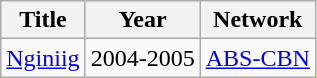<table class="wikitable">
<tr style="background":#b0c4de; text-align:center>
<th>Title</th>
<th>Year</th>
<th>Network</th>
</tr>
<tr>
<td><a href='#'>Nginiig</a></td>
<td>2004-2005</td>
<td><a href='#'>ABS-CBN</a></td>
</tr>
</table>
